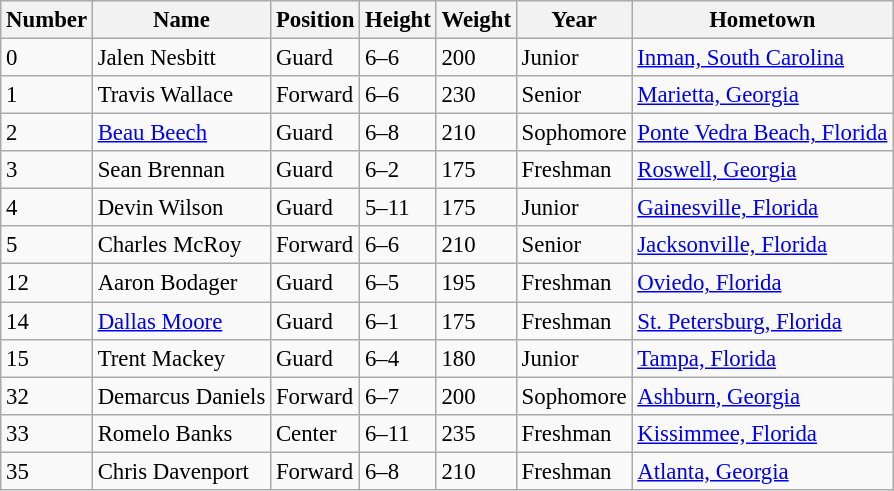<table class="wikitable sortable" style="font-size: 95%">
<tr>
<th>Number</th>
<th>Name</th>
<th>Position</th>
<th>Height</th>
<th>Weight</th>
<th>Year</th>
<th>Hometown</th>
</tr>
<tr>
<td>0</td>
<td>Jalen Nesbitt</td>
<td>Guard</td>
<td>6–6</td>
<td>200</td>
<td>Junior</td>
<td><a href='#'>Inman, South Carolina</a></td>
</tr>
<tr>
<td>1</td>
<td>Travis Wallace</td>
<td>Forward</td>
<td>6–6</td>
<td>230</td>
<td>Senior</td>
<td><a href='#'>Marietta, Georgia</a></td>
</tr>
<tr>
<td>2</td>
<td><a href='#'>Beau Beech</a></td>
<td>Guard</td>
<td>6–8</td>
<td>210</td>
<td>Sophomore</td>
<td><a href='#'>Ponte Vedra Beach, Florida</a></td>
</tr>
<tr>
<td>3</td>
<td>Sean Brennan</td>
<td>Guard</td>
<td>6–2</td>
<td>175</td>
<td>Freshman</td>
<td><a href='#'>Roswell, Georgia</a></td>
</tr>
<tr>
<td>4</td>
<td>Devin Wilson</td>
<td>Guard</td>
<td>5–11</td>
<td>175</td>
<td>Junior</td>
<td><a href='#'>Gainesville, Florida</a></td>
</tr>
<tr>
<td>5</td>
<td>Charles McRoy</td>
<td>Forward</td>
<td>6–6</td>
<td>210</td>
<td>Senior</td>
<td><a href='#'>Jacksonville, Florida</a></td>
</tr>
<tr>
<td>12</td>
<td>Aaron Bodager</td>
<td>Guard</td>
<td>6–5</td>
<td>195</td>
<td>Freshman</td>
<td><a href='#'>Oviedo, Florida</a></td>
</tr>
<tr>
<td>14</td>
<td><a href='#'>Dallas Moore</a></td>
<td>Guard</td>
<td>6–1</td>
<td>175</td>
<td>Freshman</td>
<td><a href='#'>St. Petersburg, Florida</a></td>
</tr>
<tr>
<td>15</td>
<td>Trent Mackey</td>
<td>Guard</td>
<td>6–4</td>
<td>180</td>
<td>Junior</td>
<td><a href='#'>Tampa, Florida</a></td>
</tr>
<tr>
<td>32</td>
<td>Demarcus Daniels</td>
<td>Forward</td>
<td>6–7</td>
<td>200</td>
<td>Sophomore</td>
<td><a href='#'>Ashburn, Georgia</a></td>
</tr>
<tr>
<td>33</td>
<td>Romelo Banks</td>
<td>Center</td>
<td>6–11</td>
<td>235</td>
<td>Freshman</td>
<td><a href='#'>Kissimmee, Florida</a></td>
</tr>
<tr>
<td>35</td>
<td>Chris Davenport</td>
<td>Forward</td>
<td>6–8</td>
<td>210</td>
<td>Freshman</td>
<td><a href='#'>Atlanta, Georgia</a></td>
</tr>
</table>
